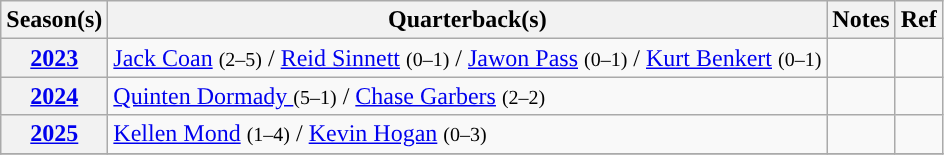<table class="wikitable plainrowheaders">
<tr>
<th>Season(s)</th>
<th>Quarterback(s)</th>
<th>Notes</th>
<th>Ref</th>
</tr>
<tr>
<th scope="row"><a href='#'>2023</a></th>
<td><a href='#'>Jack Coan</a> <small>(2–5)</small> / <a href='#'>Reid Sinnett</a> <small>(0–1)</small> / <a href='#'>Jawon Pass</a> <small>(0–1)</small> / <a href='#'>Kurt Benkert</a> <small>(0–1)</small></td>
<td></td>
<td></td>
</tr>
<tr>
<th scope="row"><a href='#'>2024</a></th>
<td><a href='#'>Quinten Dormady </a> <small>(5–1)</small> / <a href='#'>Chase Garbers</a> <small>(2–2)</small></td>
<td></td>
<td></td>
</tr>
<tr>
<th scope="row"><a href='#'>2025</a></th>
<td><a href='#'>Kellen Mond</a> <small>(1–4)</small> / <a href='#'>Kevin Hogan</a> <small>(0–3)</small></td>
<td></td>
<td></td>
</tr>
<tr>
</tr>
</table>
